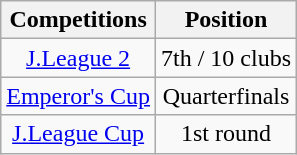<table class="wikitable" style="text-align:center;">
<tr>
<th>Competitions</th>
<th>Position</th>
</tr>
<tr>
<td><a href='#'>J.League 2</a></td>
<td>7th / 10 clubs</td>
</tr>
<tr>
<td><a href='#'>Emperor's Cup</a></td>
<td>Quarterfinals</td>
</tr>
<tr>
<td><a href='#'>J.League Cup</a></td>
<td>1st round</td>
</tr>
</table>
